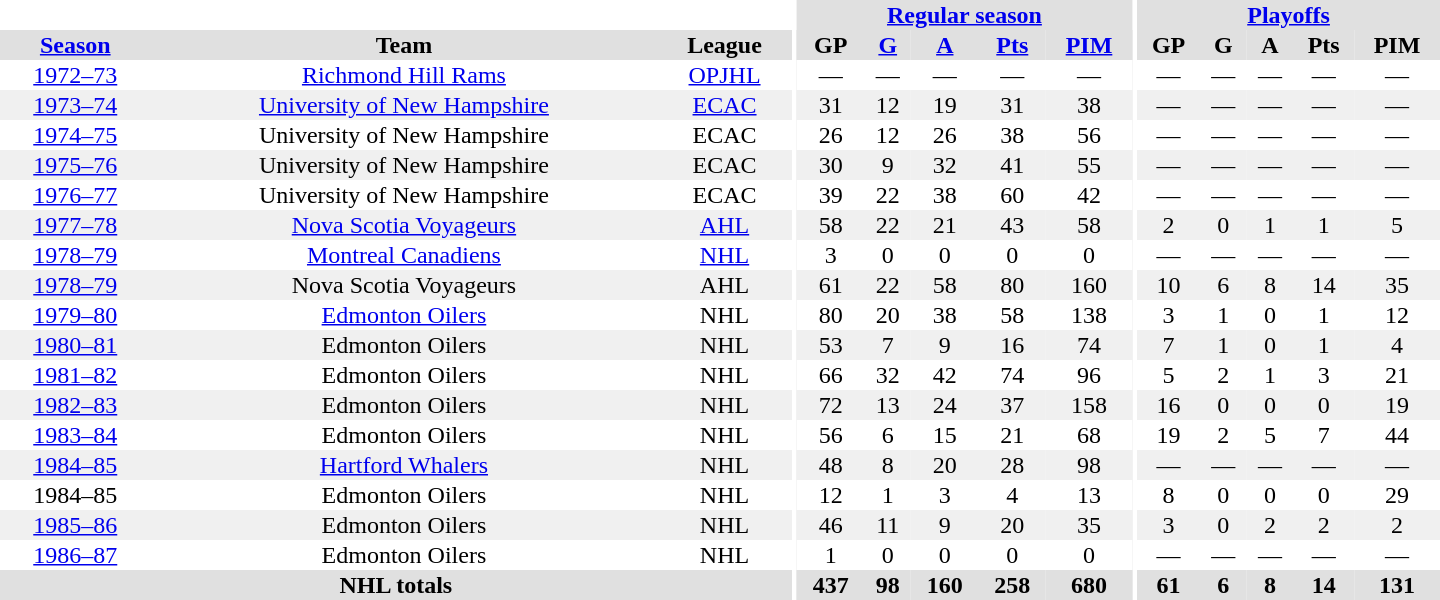<table border="0" cellpadding="1" cellspacing="0" style="text-align:center; width:60em">
<tr bgcolor="#e0e0e0">
<th colspan="3" bgcolor="#ffffff"></th>
<th rowspan="100" bgcolor="#ffffff"></th>
<th colspan="5"><a href='#'>Regular season</a></th>
<th rowspan="100" bgcolor="#ffffff"></th>
<th colspan="5"><a href='#'>Playoffs</a></th>
</tr>
<tr bgcolor="#e0e0e0">
<th><a href='#'>Season</a></th>
<th>Team</th>
<th>League</th>
<th>GP</th>
<th><a href='#'>G</a></th>
<th><a href='#'>A</a></th>
<th><a href='#'>Pts</a></th>
<th><a href='#'>PIM</a></th>
<th>GP</th>
<th>G</th>
<th>A</th>
<th>Pts</th>
<th>PIM</th>
</tr>
<tr>
<td><a href='#'>1972–73</a></td>
<td><a href='#'>Richmond Hill Rams</a></td>
<td><a href='#'>OPJHL</a></td>
<td>—</td>
<td>—</td>
<td>—</td>
<td>—</td>
<td>—</td>
<td>—</td>
<td>—</td>
<td>—</td>
<td>—</td>
<td>—</td>
</tr>
<tr bgcolor="#f0f0f0">
<td><a href='#'>1973–74</a></td>
<td><a href='#'>University of New Hampshire</a></td>
<td><a href='#'>ECAC</a></td>
<td>31</td>
<td>12</td>
<td>19</td>
<td>31</td>
<td>38</td>
<td>—</td>
<td>—</td>
<td>—</td>
<td>—</td>
<td>—</td>
</tr>
<tr>
<td><a href='#'>1974–75</a></td>
<td>University of New Hampshire</td>
<td>ECAC</td>
<td>26</td>
<td>12</td>
<td>26</td>
<td>38</td>
<td>56</td>
<td>—</td>
<td>—</td>
<td>—</td>
<td>—</td>
<td>—</td>
</tr>
<tr bgcolor="#f0f0f0">
<td><a href='#'>1975–76</a></td>
<td>University of New Hampshire</td>
<td>ECAC</td>
<td>30</td>
<td>9</td>
<td>32</td>
<td>41</td>
<td>55</td>
<td>—</td>
<td>—</td>
<td>—</td>
<td>—</td>
<td>—</td>
</tr>
<tr>
<td><a href='#'>1976–77</a></td>
<td>University of New Hampshire</td>
<td>ECAC</td>
<td>39</td>
<td>22</td>
<td>38</td>
<td>60</td>
<td>42</td>
<td>—</td>
<td>—</td>
<td>—</td>
<td>—</td>
<td>—</td>
</tr>
<tr bgcolor="#f0f0f0">
<td><a href='#'>1977–78</a></td>
<td><a href='#'>Nova Scotia Voyageurs</a></td>
<td><a href='#'>AHL</a></td>
<td>58</td>
<td>22</td>
<td>21</td>
<td>43</td>
<td>58</td>
<td>2</td>
<td>0</td>
<td>1</td>
<td>1</td>
<td>5</td>
</tr>
<tr>
<td><a href='#'>1978–79</a></td>
<td><a href='#'>Montreal Canadiens</a></td>
<td><a href='#'>NHL</a></td>
<td>3</td>
<td>0</td>
<td>0</td>
<td>0</td>
<td>0</td>
<td>—</td>
<td>—</td>
<td>—</td>
<td>—</td>
<td>—</td>
</tr>
<tr bgcolor="#f0f0f0">
<td><a href='#'>1978–79</a></td>
<td>Nova Scotia Voyageurs</td>
<td>AHL</td>
<td>61</td>
<td>22</td>
<td>58</td>
<td>80</td>
<td>160</td>
<td>10</td>
<td>6</td>
<td>8</td>
<td>14</td>
<td>35</td>
</tr>
<tr>
<td><a href='#'>1979–80</a></td>
<td><a href='#'>Edmonton Oilers</a></td>
<td>NHL</td>
<td>80</td>
<td>20</td>
<td>38</td>
<td>58</td>
<td>138</td>
<td>3</td>
<td>1</td>
<td>0</td>
<td>1</td>
<td>12</td>
</tr>
<tr bgcolor="#f0f0f0">
<td><a href='#'>1980–81</a></td>
<td>Edmonton Oilers</td>
<td>NHL</td>
<td>53</td>
<td>7</td>
<td>9</td>
<td>16</td>
<td>74</td>
<td>7</td>
<td>1</td>
<td>0</td>
<td>1</td>
<td>4</td>
</tr>
<tr>
<td><a href='#'>1981–82</a></td>
<td>Edmonton Oilers</td>
<td>NHL</td>
<td>66</td>
<td>32</td>
<td>42</td>
<td>74</td>
<td>96</td>
<td>5</td>
<td>2</td>
<td>1</td>
<td>3</td>
<td>21</td>
</tr>
<tr bgcolor="#f0f0f0">
<td><a href='#'>1982–83</a></td>
<td>Edmonton Oilers</td>
<td>NHL</td>
<td>72</td>
<td>13</td>
<td>24</td>
<td>37</td>
<td>158</td>
<td>16</td>
<td>0</td>
<td>0</td>
<td>0</td>
<td>19</td>
</tr>
<tr>
<td><a href='#'>1983–84</a></td>
<td>Edmonton Oilers</td>
<td>NHL</td>
<td>56</td>
<td>6</td>
<td>15</td>
<td>21</td>
<td>68</td>
<td>19</td>
<td>2</td>
<td>5</td>
<td>7</td>
<td>44</td>
</tr>
<tr bgcolor="#f0f0f0">
<td><a href='#'>1984–85</a></td>
<td><a href='#'>Hartford Whalers</a></td>
<td>NHL</td>
<td>48</td>
<td>8</td>
<td>20</td>
<td>28</td>
<td>98</td>
<td>—</td>
<td>—</td>
<td>—</td>
<td>—</td>
<td>—</td>
</tr>
<tr>
<td>1984–85</td>
<td>Edmonton Oilers</td>
<td>NHL</td>
<td>12</td>
<td>1</td>
<td>3</td>
<td>4</td>
<td>13</td>
<td>8</td>
<td>0</td>
<td>0</td>
<td>0</td>
<td>29</td>
</tr>
<tr bgcolor="#f0f0f0">
<td><a href='#'>1985–86</a></td>
<td>Edmonton Oilers</td>
<td>NHL</td>
<td>46</td>
<td>11</td>
<td>9</td>
<td>20</td>
<td>35</td>
<td>3</td>
<td>0</td>
<td>2</td>
<td>2</td>
<td>2</td>
</tr>
<tr>
<td><a href='#'>1986–87</a></td>
<td>Edmonton Oilers</td>
<td>NHL</td>
<td>1</td>
<td>0</td>
<td>0</td>
<td>0</td>
<td>0</td>
<td>—</td>
<td>—</td>
<td>—</td>
<td>—</td>
<td>—</td>
</tr>
<tr bgcolor="#e0e0e0">
<th colspan="3">NHL totals</th>
<th>437</th>
<th>98</th>
<th>160</th>
<th>258</th>
<th>680</th>
<th>61</th>
<th>6</th>
<th>8</th>
<th>14</th>
<th>131</th>
</tr>
</table>
